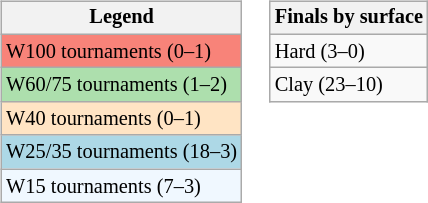<table>
<tr valign=top>
<td><br><table class="wikitable" style="font-size:85%">
<tr>
<th>Legend</th>
</tr>
<tr style="background:#f88379;">
<td>W100 tournaments (0–1)</td>
</tr>
<tr style="background:#addfad;">
<td>W60/75 tournaments (1–2)</td>
</tr>
<tr style="background:#ffe4c4;">
<td>W40 tournaments (0–1)</td>
</tr>
<tr style="background:lightblue;">
<td>W25/35 tournaments (18–3)</td>
</tr>
<tr style="background:#f0f8ff;">
<td>W15 tournaments (7–3)</td>
</tr>
</table>
</td>
<td><br><table class="wikitable" style="font-size:85%">
<tr>
<th>Finals by surface</th>
</tr>
<tr>
<td>Hard (3–0)</td>
</tr>
<tr>
<td>Clay (23–10)</td>
</tr>
</table>
</td>
</tr>
</table>
